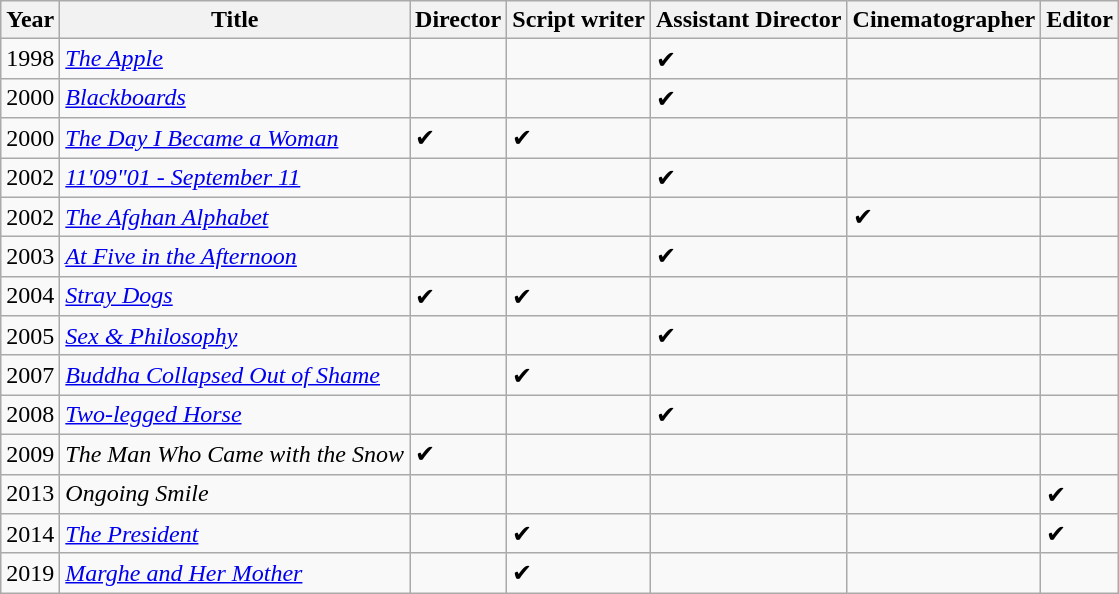<table class="wikitable">
<tr>
<th><strong>Year</strong></th>
<th>Title</th>
<th>Director</th>
<th>Script writer</th>
<th>Assistant Director</th>
<th>Cinematographer</th>
<th>Editor</th>
</tr>
<tr>
<td>1998</td>
<td><em><a href='#'>The Apple</a></em></td>
<td></td>
<td></td>
<td>✔</td>
<td></td>
<td></td>
</tr>
<tr>
<td>2000</td>
<td><em><a href='#'>Blackboards</a></em></td>
<td></td>
<td></td>
<td>✔</td>
<td></td>
<td></td>
</tr>
<tr>
<td>2000</td>
<td><em><a href='#'>The Day I Became a Woman</a></em></td>
<td>✔</td>
<td>✔</td>
<td></td>
<td></td>
<td></td>
</tr>
<tr>
<td>2002</td>
<td><em><a href='#'>11'09"01 - September 11</a></em></td>
<td></td>
<td></td>
<td>✔</td>
<td></td>
<td></td>
</tr>
<tr>
<td>2002</td>
<td><em><a href='#'>The Afghan Alphabet</a></em></td>
<td></td>
<td></td>
<td></td>
<td>✔</td>
<td></td>
</tr>
<tr>
<td>2003</td>
<td><em><a href='#'>At Five in the Afternoon</a></em></td>
<td></td>
<td></td>
<td>✔</td>
<td></td>
<td></td>
</tr>
<tr>
<td>2004</td>
<td><em><a href='#'>Stray Dogs</a></em></td>
<td>✔</td>
<td>✔</td>
<td></td>
<td></td>
<td></td>
</tr>
<tr>
<td>2005</td>
<td><em><a href='#'>Sex & Philosophy</a></em></td>
<td></td>
<td></td>
<td>✔</td>
<td></td>
<td></td>
</tr>
<tr>
<td>2007</td>
<td><em><a href='#'>Buddha Collapsed Out of Shame</a></em></td>
<td></td>
<td>✔</td>
<td></td>
<td></td>
<td></td>
</tr>
<tr>
<td>2008</td>
<td><em><a href='#'>Two-legged Horse</a></em></td>
<td></td>
<td></td>
<td>✔</td>
<td></td>
<td></td>
</tr>
<tr>
<td>2009</td>
<td><em>The Man Who Came with the Snow</em></td>
<td>✔</td>
<td></td>
<td></td>
<td></td>
<td></td>
</tr>
<tr>
<td>2013</td>
<td><em>Ongoing Smile</em></td>
<td></td>
<td></td>
<td></td>
<td></td>
<td>✔</td>
</tr>
<tr>
<td>2014</td>
<td><em><a href='#'>The President</a></em></td>
<td></td>
<td>✔</td>
<td></td>
<td></td>
<td>✔</td>
</tr>
<tr>
<td>2019</td>
<td><em><a href='#'>Marghe and Her Mother</a></em></td>
<td></td>
<td>✔</td>
<td></td>
<td></td>
<td></td>
</tr>
</table>
